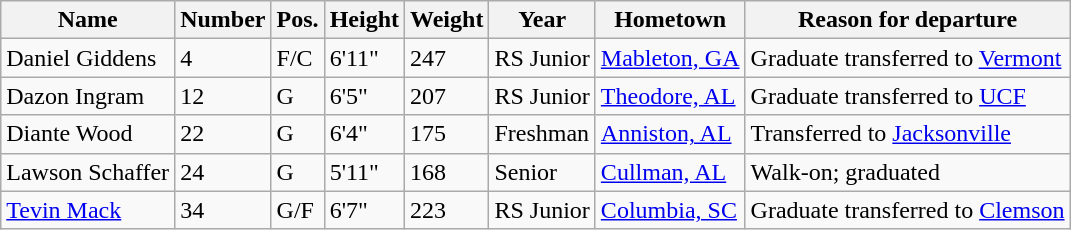<table class="wikitable sortable" border="1">
<tr>
<th>Name</th>
<th>Number</th>
<th>Pos.</th>
<th>Height</th>
<th>Weight</th>
<th>Year</th>
<th>Hometown</th>
<th class="unsortable">Reason for departure</th>
</tr>
<tr>
<td>Daniel Giddens</td>
<td>4</td>
<td>F/C</td>
<td>6'11"</td>
<td>247</td>
<td>RS Junior</td>
<td><a href='#'>Mableton, GA</a></td>
<td>Graduate transferred to <a href='#'>Vermont</a></td>
</tr>
<tr>
<td>Dazon Ingram</td>
<td>12</td>
<td>G</td>
<td>6'5"</td>
<td>207</td>
<td>RS Junior</td>
<td><a href='#'>Theodore, AL</a></td>
<td>Graduate transferred to <a href='#'>UCF</a></td>
</tr>
<tr>
<td>Diante Wood</td>
<td>22</td>
<td>G</td>
<td>6'4"</td>
<td>175</td>
<td>Freshman</td>
<td><a href='#'>Anniston, AL</a></td>
<td>Transferred to <a href='#'>Jacksonville</a></td>
</tr>
<tr>
<td>Lawson Schaffer</td>
<td>24</td>
<td>G</td>
<td>5'11"</td>
<td>168</td>
<td>Senior</td>
<td><a href='#'>Cullman, AL</a></td>
<td>Walk-on; graduated</td>
</tr>
<tr>
<td><a href='#'>Tevin Mack</a></td>
<td>34</td>
<td>G/F</td>
<td>6'7"</td>
<td>223</td>
<td>RS Junior</td>
<td><a href='#'>Columbia, SC</a></td>
<td>Graduate transferred to <a href='#'>Clemson</a></td>
</tr>
</table>
